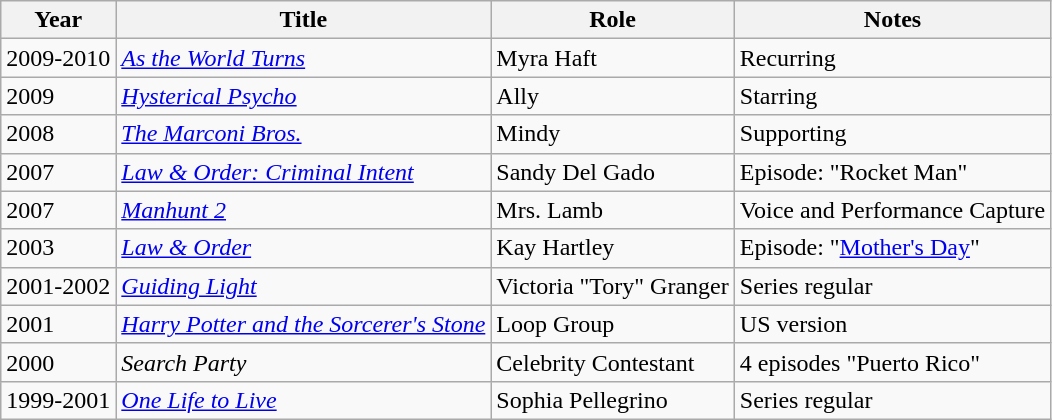<table class="wikitable sortable">
<tr>
<th>Year</th>
<th>Title</th>
<th>Role</th>
<th class="unsortable">Notes</th>
</tr>
<tr>
<td>2009-2010</td>
<td><em><a href='#'>As the World Turns</a></em></td>
<td>Myra Haft</td>
<td>Recurring</td>
</tr>
<tr>
<td>2009</td>
<td><em><a href='#'>Hysterical Psycho</a></em></td>
<td>Ally</td>
<td>Starring</td>
</tr>
<tr>
<td>2008</td>
<td><em><a href='#'>The Marconi Bros.</a></em></td>
<td>Mindy</td>
<td>Supporting</td>
</tr>
<tr>
<td>2007</td>
<td><em><a href='#'>Law & Order: Criminal Intent</a></em></td>
<td>Sandy Del Gado</td>
<td>Episode: "Rocket Man"</td>
</tr>
<tr>
<td>2007</td>
<td><em><a href='#'>Manhunt 2</a></em></td>
<td>Mrs. Lamb</td>
<td>Voice and Performance Capture</td>
</tr>
<tr>
<td>2003</td>
<td><em><a href='#'>Law & Order</a></em></td>
<td>Kay Hartley</td>
<td>Episode: "<a href='#'>Mother's Day</a>"</td>
</tr>
<tr>
<td>2001-2002</td>
<td><em><a href='#'>Guiding Light</a></em></td>
<td>Victoria "Tory" Granger</td>
<td>Series regular</td>
</tr>
<tr>
<td>2001</td>
<td><em><a href='#'>Harry Potter and the Sorcerer's Stone</a></em></td>
<td>Loop Group</td>
<td>US version</td>
</tr>
<tr>
<td>2000</td>
<td><em>Search Party</em></td>
<td>Celebrity Contestant</td>
<td>4 episodes "Puerto Rico"</td>
</tr>
<tr>
<td>1999-2001</td>
<td><em><a href='#'>One Life to Live</a></em></td>
<td>Sophia Pellegrino</td>
<td>Series regular</td>
</tr>
</table>
